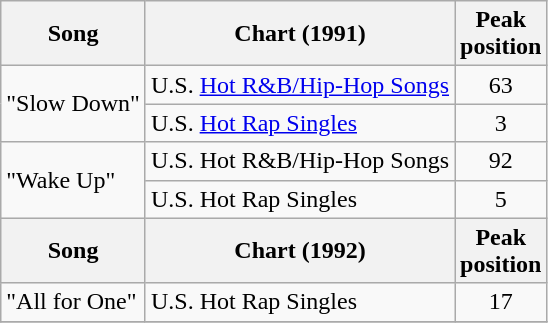<table class="wikitable">
<tr>
<th align="left">Song</th>
<th align="left">Chart (1991)</th>
<th align="center">Peak<br>position</th>
</tr>
<tr>
<td align="left" rowspan="2">"Slow Down"</td>
<td align="left">U.S. <a href='#'>Hot R&B/Hip-Hop Songs</a></td>
<td align="center">63</td>
</tr>
<tr>
<td align="left">U.S. <a href='#'>Hot Rap Singles</a></td>
<td align="center">3</td>
</tr>
<tr>
<td align="left" rowspan="2">"Wake Up"</td>
<td align="left">U.S. Hot R&B/Hip-Hop Songs</td>
<td align="center">92</td>
</tr>
<tr>
<td align="left">U.S. Hot Rap Singles</td>
<td align="center">5</td>
</tr>
<tr>
<th align="left">Song</th>
<th align="left">Chart (1992)</th>
<th align="center">Peak<br>position</th>
</tr>
<tr>
<td align="left">"All for One"</td>
<td align="left">U.S. Hot Rap Singles</td>
<td align="center">17</td>
</tr>
<tr>
</tr>
</table>
